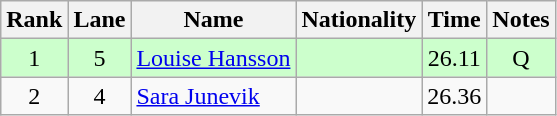<table class="wikitable sortable" style="text-align:center">
<tr>
<th>Rank</th>
<th>Lane</th>
<th>Name</th>
<th>Nationality</th>
<th>Time</th>
<th>Notes</th>
</tr>
<tr bgcolor=ccffcc>
<td>1</td>
<td>5</td>
<td align=left><a href='#'>Louise Hansson</a></td>
<td align=left></td>
<td>26.11</td>
<td>Q</td>
</tr>
<tr>
<td>2</td>
<td>4</td>
<td align=left><a href='#'>Sara Junevik</a></td>
<td align=left></td>
<td>26.36</td>
<td></td>
</tr>
</table>
